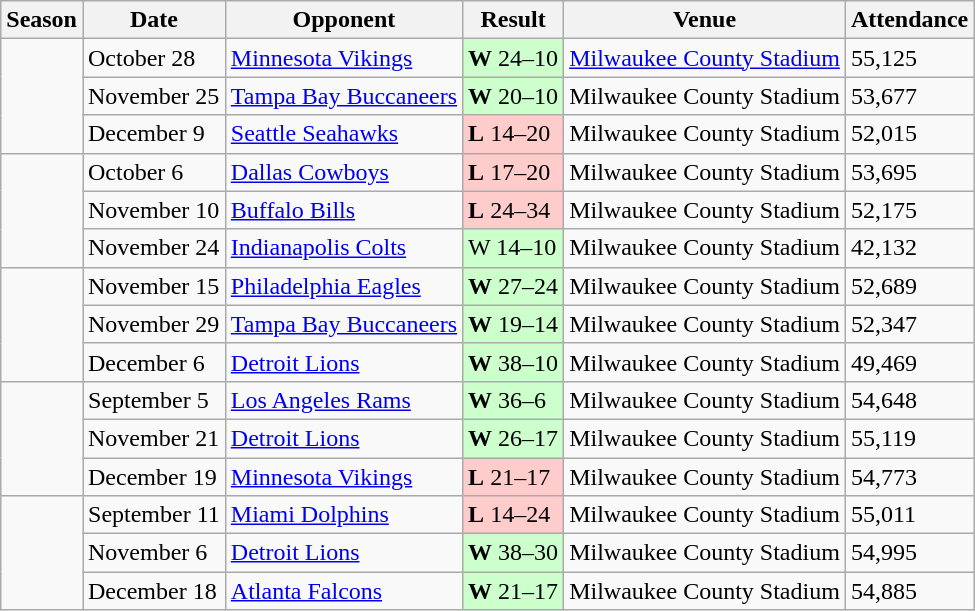<table class="wikitable">
<tr>
<th>Season</th>
<th>Date</th>
<th>Opponent</th>
<th>Result</th>
<th>Venue</th>
<th>Attendance</th>
</tr>
<tr>
<td rowspan="3"></td>
<td>October 28</td>
<td><a href='#'>Minnesota Vikings</a></td>
<td bgcolor="#cfc"><strong>W</strong> 24–10</td>
<td><a href='#'>Milwaukee County Stadium</a></td>
<td>55,125</td>
</tr>
<tr>
<td>November 25</td>
<td><a href='#'>Tampa Bay Buccaneers</a></td>
<td bgcolor="#cfc"><strong>W</strong> 20–10</td>
<td>Milwaukee County Stadium</td>
<td>53,677</td>
</tr>
<tr>
<td>December 9</td>
<td><a href='#'>Seattle Seahawks</a></td>
<td bgcolor="#fcc"><strong>L</strong> 14–20</td>
<td>Milwaukee County Stadium</td>
<td>52,015</td>
</tr>
<tr>
<td rowspan="3"></td>
<td>October 6</td>
<td><a href='#'>Dallas Cowboys</a></td>
<td bgcolor="#fcc"><strong>L</strong> 17–20</td>
<td>Milwaukee County Stadium</td>
<td>53,695</td>
</tr>
<tr>
<td>November 10</td>
<td><a href='#'>Buffalo Bills</a></td>
<td bgcolor="#fcc"><strong>L</strong> 24–34</td>
<td>Milwaukee County Stadium</td>
<td>52,175</td>
</tr>
<tr>
<td>November 24</td>
<td><a href='#'>Indianapolis Colts</a></td>
<td bgcolor="#cfc">W 14–10</td>
<td>Milwaukee County Stadium</td>
<td>42,132</td>
</tr>
<tr>
<td rowspan=3></td>
<td>November 15</td>
<td><a href='#'>Philadelphia Eagles</a></td>
<td bgcolor="#cfc"><strong>W</strong> 27–24</td>
<td>Milwaukee County Stadium</td>
<td>52,689</td>
</tr>
<tr>
<td>November 29</td>
<td><a href='#'>Tampa Bay Buccaneers</a></td>
<td bgcolor="#cfc"><strong>W</strong> 19–14</td>
<td>Milwaukee County Stadium</td>
<td>52,347</td>
</tr>
<tr>
<td>December 6</td>
<td><a href='#'>Detroit Lions</a></td>
<td bgcolor="#cfc"><strong>W</strong> 38–10</td>
<td>Milwaukee County Stadium</td>
<td>49,469</td>
</tr>
<tr>
<td rowspan="3"></td>
<td>September 5</td>
<td><a href='#'>Los Angeles Rams</a></td>
<td bgcolor="#cfc"><strong>W</strong> 36–6</td>
<td>Milwaukee County Stadium</td>
<td>54,648</td>
</tr>
<tr>
<td>November 21</td>
<td><a href='#'>Detroit Lions</a></td>
<td bgcolor="#cfc"><strong>W</strong> 26–17</td>
<td>Milwaukee County Stadium</td>
<td>55,119</td>
</tr>
<tr>
<td>December 19</td>
<td><a href='#'>Minnesota Vikings</a></td>
<td bgcolor="#fcc"><strong>L</strong> 21–17</td>
<td>Milwaukee County Stadium</td>
<td>54,773</td>
</tr>
<tr>
<td rowspan="3"></td>
<td>September 11</td>
<td><a href='#'>Miami Dolphins</a></td>
<td bgcolor="#fcc"><strong>L</strong> 14–24</td>
<td>Milwaukee County Stadium</td>
<td>55,011</td>
</tr>
<tr>
<td>November 6</td>
<td><a href='#'>Detroit Lions</a></td>
<td bgcolor="#cfc"><strong>W</strong> 38–30</td>
<td>Milwaukee County Stadium</td>
<td>54,995</td>
</tr>
<tr>
<td>December 18</td>
<td><a href='#'>Atlanta Falcons</a></td>
<td bgcolor="#cfc"><strong>W</strong> 21–17</td>
<td>Milwaukee County Stadium</td>
<td>54,885</td>
</tr>
</table>
